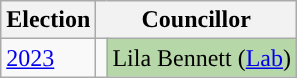<table class="wikitable">
<tr>
<th>Election</th>
<th colspan="2">Councillor</th>
</tr>
<tr>
<td><a href='#'>2023</a></td>
<td style="background-color: "></td>
<td bgcolor="#B6D7A8">Lila Bennett (<a href='#'>Lab</a>)</td>
</tr>
</table>
